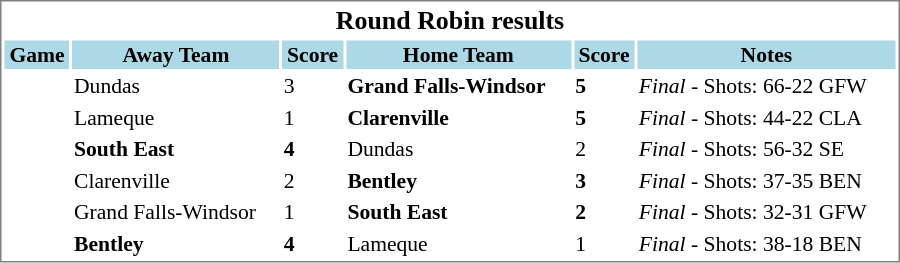<table cellpadding="0">
<tr align="left" style="vertical-align: top">
<td></td>
<td><br><table cellpadding="1" width="600px" style="font-size: 90%; border: 1px solid gray;">
<tr align="center" style="font-size: larger;">
<td colspan=6><strong>Round Robin results</strong></td>
</tr>
<tr style="background:lightblue;">
<th style=>Game</th>
<th style= width="155">Away Team</th>
<th style=>Score</th>
<th style= width="155">Home Team</th>
<th style=>Score</th>
<th style=>Notes</th>
</tr>
<tr>
<td></td>
<td>Dundas</td>
<td>3</td>
<td><strong>Grand Falls-Windsor</strong></td>
<td><strong>5</strong></td>
<td><em>Final</em> - Shots: 66-22 GFW</td>
</tr>
<tr>
<td></td>
<td>Lameque</td>
<td>1</td>
<td><strong>Clarenville</strong></td>
<td><strong>5</strong></td>
<td><em>Final</em> - Shots: 44-22 CLA</td>
</tr>
<tr>
<td></td>
<td><strong>South East</strong></td>
<td><strong>4</strong></td>
<td>Dundas</td>
<td>2</td>
<td><em>Final</em> - Shots: 56-32 SE</td>
</tr>
<tr>
<td></td>
<td>Clarenville</td>
<td>2</td>
<td><strong>Bentley</strong></td>
<td><strong>3</strong></td>
<td><em>Final</em> - Shots: 37-35 BEN</td>
</tr>
<tr>
<td></td>
<td>Grand Falls-Windsor</td>
<td>1</td>
<td><strong>South East</strong></td>
<td><strong>2</strong></td>
<td><em>Final</em> - Shots: 32-31 GFW</td>
</tr>
<tr>
<td></td>
<td><strong>Bentley</strong></td>
<td><strong>4</strong></td>
<td>Lameque</td>
<td>1</td>
<td><em>Final</em> - Shots: 38-18 BEN</td>
</tr>
</table>
</td>
</tr>
</table>
